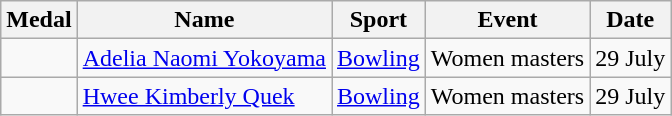<table class="wikitable sortable">
<tr>
<th>Medal</th>
<th>Name</th>
<th>Sport</th>
<th>Event</th>
<th>Date</th>
</tr>
<tr>
<td></td>
<td><a href='#'>Adelia Naomi Yokoyama</a></td>
<td><a href='#'>Bowling</a></td>
<td>Women masters</td>
<td>29 July</td>
</tr>
<tr>
<td></td>
<td><a href='#'>Hwee Kimberly Quek</a></td>
<td><a href='#'>Bowling</a></td>
<td>Women masters</td>
<td>29 July</td>
</tr>
</table>
